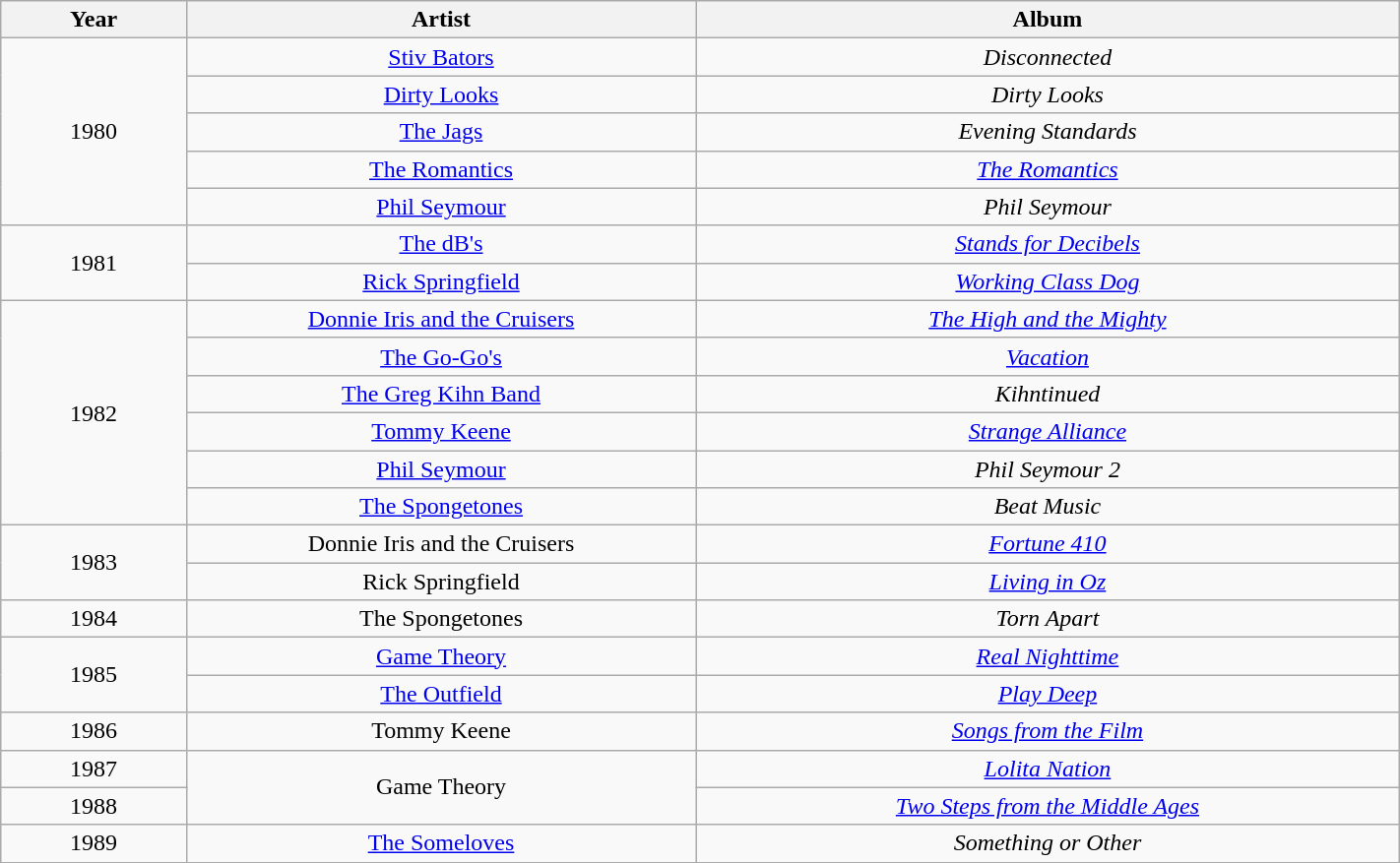<table class="wikitable" style="margin:auto; text-align:center;" width="75%">
<tr>
<th scope="col" style="width:50px;">Year</th>
<th scope="col" style="width:150px;">Artist</th>
<th scope="col" style="width:210px;">Album</th>
</tr>
<tr>
<td rowspan=5; align="center">1980</td>
<td align="center"><a href='#'>Stiv Bators</a></td>
<td align="center"><em>Disconnected</em></td>
</tr>
<tr>
<td align="center"><a href='#'>Dirty Looks</a></td>
<td align="center"><em>Dirty Looks</em></td>
</tr>
<tr>
<td align="center"><a href='#'>The Jags</a></td>
<td align="center"><em>Evening Standards</em></td>
</tr>
<tr>
<td align="center"><a href='#'>The Romantics</a></td>
<td align="center"><em><a href='#'>The Romantics</a></em></td>
</tr>
<tr>
<td align="center"><a href='#'>Phil Seymour</a></td>
<td align="center"><em>Phil Seymour</em></td>
</tr>
<tr>
<td rowspan=2; align="center">1981</td>
<td align="center"><a href='#'>The dB's</a></td>
<td align="center"><em><a href='#'>Stands for Decibels</a></em></td>
</tr>
<tr>
<td align="center"><a href='#'>Rick Springfield</a></td>
<td align="center"><em><a href='#'>Working Class Dog</a></em></td>
</tr>
<tr>
<td rowspan=6; align="center">1982</td>
<td align="center"><a href='#'>Donnie Iris and the Cruisers</a></td>
<td align="center"><em><a href='#'>The High and the Mighty</a></em></td>
</tr>
<tr>
<td align="center"><a href='#'>The Go-Go's</a></td>
<td align="center"><em><a href='#'>Vacation</a></em></td>
</tr>
<tr>
<td align="center"><a href='#'>The Greg Kihn Band</a></td>
<td align="center"><em>Kihntinued</em></td>
</tr>
<tr>
<td align="center"><a href='#'>Tommy Keene</a></td>
<td align="center"><em><a href='#'>Strange Alliance</a></em></td>
</tr>
<tr>
<td align="center"><a href='#'>Phil Seymour</a></td>
<td align="center"><em>Phil Seymour 2</em></td>
</tr>
<tr>
<td align="center"><a href='#'>The Spongetones</a></td>
<td align="center"><em>Beat Music</em></td>
</tr>
<tr>
<td rowspan=2; align="center">1983</td>
<td align="center">Donnie Iris and the Cruisers</td>
<td align="center"><em><a href='#'>Fortune 410</a></em></td>
</tr>
<tr>
<td align="center">Rick Springfield</td>
<td align="center"><em><a href='#'>Living in Oz</a></em></td>
</tr>
<tr>
<td align="center">1984</td>
<td align="center">The Spongetones</td>
<td align="center"><em>Torn Apart</em></td>
</tr>
<tr>
<td rowspan=2; align="center">1985</td>
<td align="center"><a href='#'>Game Theory</a></td>
<td align="center"><em><a href='#'>Real Nighttime</a></em></td>
</tr>
<tr>
<td align="center"><a href='#'>The Outfield</a></td>
<td align="center"><em><a href='#'>Play Deep</a></em></td>
</tr>
<tr>
<td align="center">1986</td>
<td align="center">Tommy Keene</td>
<td align="center"><em><a href='#'>Songs from the Film</a></em></td>
</tr>
<tr>
<td align="center">1987</td>
<td rowspan=2; align="center">Game Theory</td>
<td align="center"><em><a href='#'>Lolita Nation</a></em></td>
</tr>
<tr>
<td align="center">1988</td>
<td align="center"><em><a href='#'>Two Steps from the Middle Ages</a></em></td>
</tr>
<tr>
<td align="center">1989</td>
<td align="center"><a href='#'>The Someloves</a></td>
<td align="center"><em>Something or Other</em></td>
</tr>
</table>
